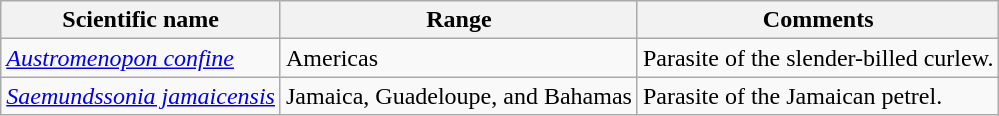<table class="wikitable">
<tr>
<th>Scientific name</th>
<th>Range</th>
<th class="unsortable">Comments</th>
</tr>
<tr>
<td><em><a href='#'>Austromenopon confine</a></em></td>
<td>Americas</td>
<td>Parasite of the slender-billed curlew.</td>
</tr>
<tr>
<td><em><a href='#'>Saemundssonia jamaicensis</a></em></td>
<td>Jamaica, Guadeloupe, and Bahamas</td>
<td>Parasite of the Jamaican petrel.</td>
</tr>
</table>
